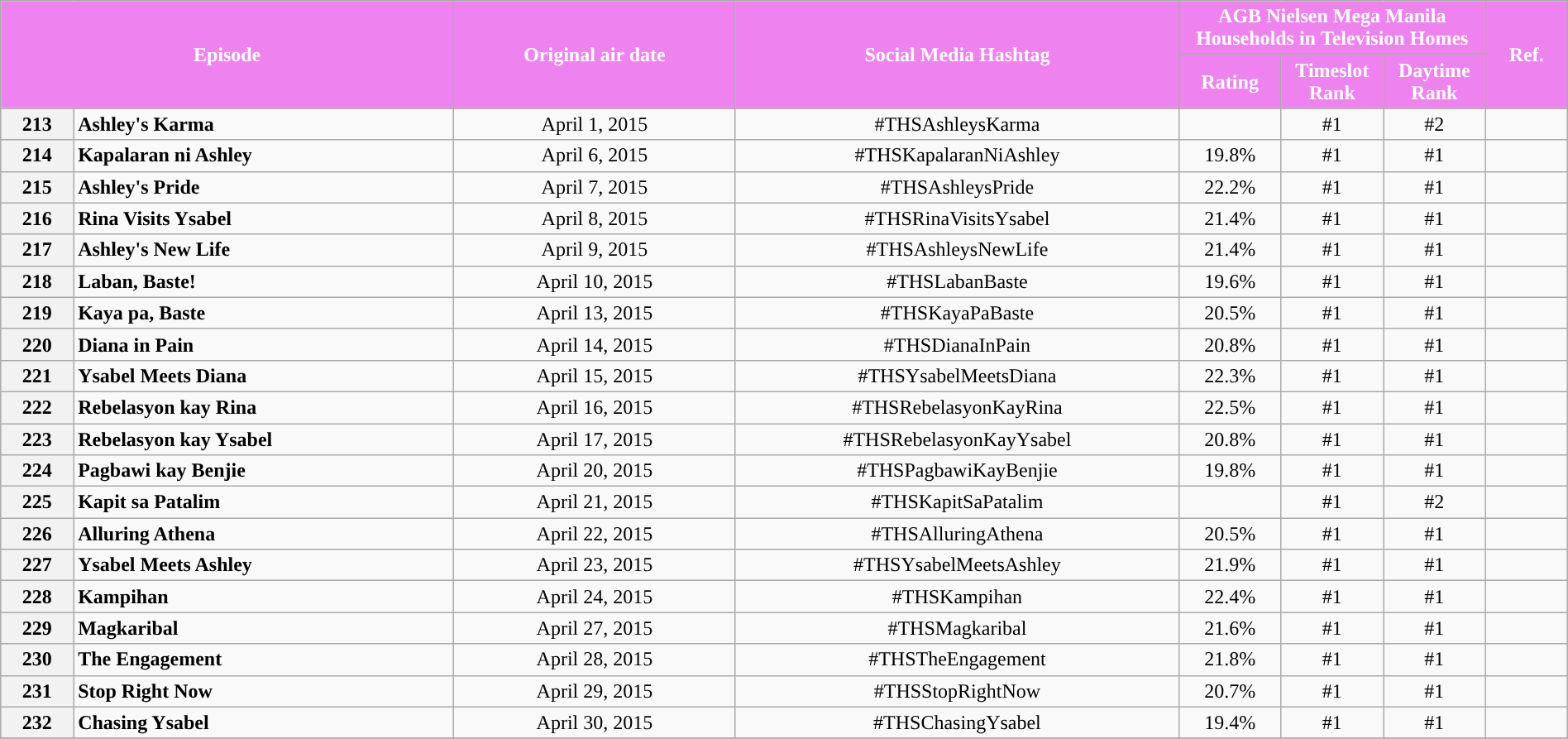<table class="wikitable" style="text-align:center; font-size:100%; line-height:18px;"  width="100%">
<tr>
<th colspan="2" rowspan="2" style="background-color:#EE82EE; color:#ffffff;">Episode</th>
<th style="background:#EE82EE; color:white" rowspan="2">Original air date</th>
<th style="background:#EE82EE; color:white" rowspan="2">Social Media Hashtag</th>
<th style="background-color:#EE82EE; color:#ffffff;" colspan="3">AGB Nielsen Mega Manila Households in Television Homes</th>
<th rowspan="2" style="background:#EE82EE; color:white">Ref.</th>
</tr>
<tr style="text-align: center style=">
<th style="background-color:#EE82EE; width:75px; color:#ffffff;">Rating</th>
<th style="background-color:#EE82EE; width:75px; color:#ffffff;">Timeslot Rank</th>
<th style="background-color:#EE82EE; width:75px; color:#ffffff;">Daytime Rank</th>
</tr>
<tr>
<th>213</th>
<td style="text-align: left;"><strong>Ashley's Karma</strong></td>
<td>April 1, 2015</td>
<td>#THSAshleysKarma</td>
<td></td>
<td>#1</td>
<td>#2</td>
<td></td>
</tr>
<tr>
<th>214</th>
<td style="text-align: left;"><strong>Kapalaran ni Ashley</strong></td>
<td>April 6, 2015</td>
<td>#THSKapalaranNiAshley</td>
<td>19.8%</td>
<td>#1</td>
<td>#1</td>
<td></td>
</tr>
<tr>
<th>215</th>
<td style="text-align: left;"><strong>Ashley's Pride</strong></td>
<td>April 7, 2015</td>
<td>#THSAshleysPride</td>
<td>22.2%</td>
<td>#1</td>
<td>#1</td>
<td></td>
</tr>
<tr>
<th>216</th>
<td style="text-align: left;"><strong>Rina Visits Ysabel</strong></td>
<td>April 8, 2015</td>
<td>#THSRinaVisitsYsabel</td>
<td>21.4%</td>
<td>#1</td>
<td>#1</td>
<td></td>
</tr>
<tr>
<th>217</th>
<td style="text-align: left;"><strong>Ashley's New Life</strong></td>
<td>April 9, 2015</td>
<td>#THSAshleysNewLife</td>
<td>21.4%</td>
<td>#1</td>
<td>#1</td>
<td></td>
</tr>
<tr>
<th>218</th>
<td style="text-align: left;"><strong>Laban, Baste!</strong></td>
<td>April 10, 2015</td>
<td>#THSLabanBaste</td>
<td>19.6%</td>
<td>#1</td>
<td>#1</td>
<td></td>
</tr>
<tr>
<th>219</th>
<td style="text-align: left;"><strong>Kaya pa, Baste</strong></td>
<td>April 13, 2015</td>
<td>#THSKayaPaBaste</td>
<td>20.5%</td>
<td>#1</td>
<td>#1</td>
<td></td>
</tr>
<tr>
<th>220</th>
<td style="text-align: left;"><strong>Diana in Pain</strong></td>
<td>April 14, 2015</td>
<td>#THSDianaInPain</td>
<td>20.8%</td>
<td>#1</td>
<td>#1</td>
<td></td>
</tr>
<tr>
<th>221</th>
<td style="text-align: left;"><strong>Ysabel Meets Diana</strong></td>
<td>April 15, 2015</td>
<td>#THSYsabelMeetsDiana</td>
<td>22.3%</td>
<td>#1</td>
<td>#1</td>
<td></td>
</tr>
<tr>
<th>222</th>
<td style="text-align: left;"><strong>Rebelasyon kay Rina</strong></td>
<td>April 16, 2015</td>
<td>#THSRebelasyonKayRina</td>
<td>22.5%</td>
<td>#1</td>
<td>#1</td>
<td></td>
</tr>
<tr>
<th>223</th>
<td style="text-align: left;"><strong>Rebelasyon kay Ysabel</strong></td>
<td>April 17, 2015</td>
<td>#THSRebelasyonKayYsabel</td>
<td>20.8%</td>
<td>#1</td>
<td>#1</td>
<td></td>
</tr>
<tr>
<th>224</th>
<td style="text-align: left;"><strong>Pagbawi kay Benjie</strong></td>
<td>April 20, 2015</td>
<td>#THSPagbawiKayBenjie</td>
<td>19.8%</td>
<td>#1</td>
<td>#1</td>
<td></td>
</tr>
<tr>
<th>225</th>
<td style="text-align: left;"><strong>Kapit sa Patalim</strong></td>
<td>April 21, 2015</td>
<td>#THSKapitSaPatalim</td>
<td></td>
<td>#1</td>
<td>#2</td>
<td></td>
</tr>
<tr>
<th>226</th>
<td style="text-align: left;"><strong>Alluring Athena</strong></td>
<td>April 22, 2015</td>
<td>#THSAlluringAthena</td>
<td>20.5%</td>
<td>#1</td>
<td>#1</td>
<td></td>
</tr>
<tr>
<th>227</th>
<td style="text-align: left;"><strong>Ysabel Meets Ashley</strong></td>
<td>April 23, 2015</td>
<td>#THSYsabelMeetsAshley</td>
<td>21.9%</td>
<td>#1</td>
<td>#1</td>
<td></td>
</tr>
<tr>
<th>228</th>
<td style="text-align: left;"><strong>Kampihan</strong></td>
<td>April 24, 2015</td>
<td>#THSKampihan</td>
<td>22.4%</td>
<td>#1</td>
<td>#1</td>
<td></td>
</tr>
<tr>
<th>229</th>
<td style="text-align: left;"><strong>Magkaribal</strong></td>
<td>April 27, 2015</td>
<td>#THSMagkaribal</td>
<td>21.6%</td>
<td>#1</td>
<td>#1</td>
<td></td>
</tr>
<tr>
<th>230</th>
<td style="text-align: left;"><strong>The Engagement</strong></td>
<td>April 28, 2015</td>
<td>#THSTheEngagement</td>
<td>21.8%</td>
<td>#1</td>
<td>#1</td>
<td></td>
</tr>
<tr>
<th>231</th>
<td style="text-align: left;"><strong>Stop Right Now</strong></td>
<td>April 29, 2015</td>
<td>#THSStopRightNow</td>
<td>20.7%</td>
<td>#1</td>
<td>#1</td>
<td></td>
</tr>
<tr>
<th>232</th>
<td style="text-align: left;"><strong>Chasing Ysabel</strong></td>
<td>April 30, 2015</td>
<td>#THSChasingYsabel</td>
<td>19.4%</td>
<td>#1</td>
<td>#1</td>
<td></td>
</tr>
<tr>
</tr>
</table>
